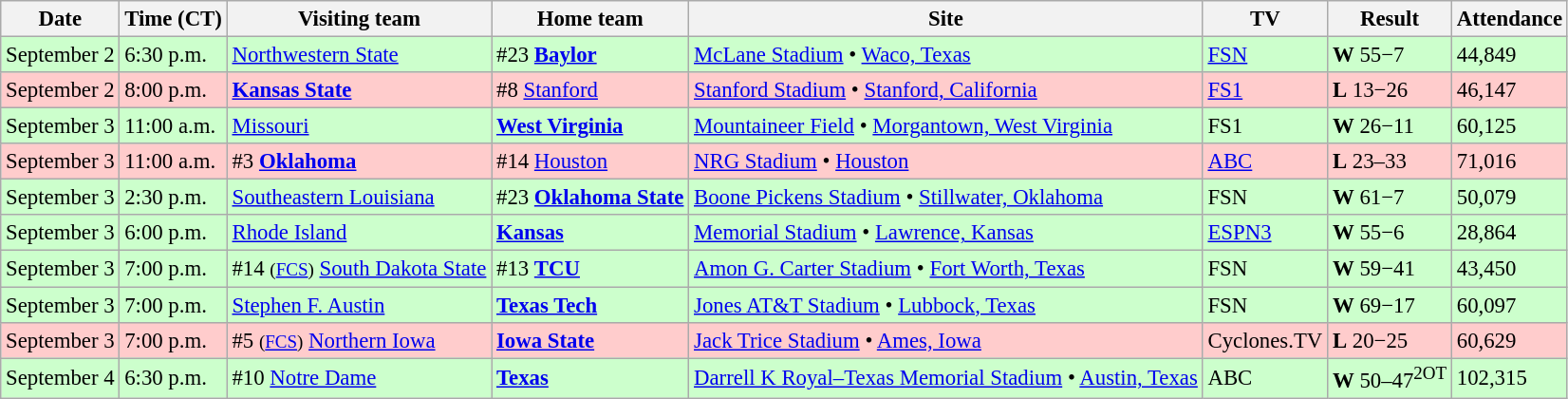<table class="wikitable" style="font-size:95%;">
<tr>
<th>Date</th>
<th>Time (CT)</th>
<th>Visiting team</th>
<th>Home team</th>
<th>Site</th>
<th>TV</th>
<th>Result</th>
<th>Attendance</th>
</tr>
<tr bgcolor=ccffcc>
<td>September 2</td>
<td>6:30 p.m.</td>
<td><a href='#'>Northwestern State</a></td>
<td>#23 <strong><a href='#'>Baylor</a></strong></td>
<td><a href='#'>McLane Stadium</a> • <a href='#'>Waco, Texas</a></td>
<td><a href='#'>FSN</a></td>
<td><strong>W</strong> 55−7</td>
<td>44,849</td>
</tr>
<tr bgcolor=ffcccc>
<td>September 2</td>
<td>8:00 p.m.</td>
<td><strong><a href='#'>Kansas State</a></strong></td>
<td>#8 <a href='#'>Stanford</a></td>
<td><a href='#'>Stanford Stadium</a> • <a href='#'>Stanford, California</a></td>
<td><a href='#'>FS1</a></td>
<td><strong>L</strong> 13−26</td>
<td>46,147</td>
</tr>
<tr bgcolor=ccffcc>
<td>September 3</td>
<td>11:00 a.m.</td>
<td><a href='#'>Missouri</a></td>
<td><strong><a href='#'>West Virginia</a></strong></td>
<td><a href='#'>Mountaineer Field</a> • <a href='#'>Morgantown, West Virginia</a></td>
<td>FS1</td>
<td><strong>W</strong> 26−11</td>
<td>60,125</td>
</tr>
<tr bgcolor=ffcccc>
<td>September 3</td>
<td>11:00 a.m.</td>
<td>#3 <strong><a href='#'>Oklahoma</a></strong></td>
<td>#14 <a href='#'>Houston</a></td>
<td><a href='#'>NRG Stadium</a> • <a href='#'>Houston</a></td>
<td><a href='#'>ABC</a></td>
<td><strong>L</strong> 23–33</td>
<td>71,016</td>
</tr>
<tr bgcolor=ccffcc>
<td>September 3</td>
<td>2:30 p.m.</td>
<td><a href='#'>Southeastern Louisiana</a></td>
<td>#23 <strong><a href='#'>Oklahoma State</a></strong></td>
<td><a href='#'>Boone Pickens Stadium</a> • <a href='#'>Stillwater, Oklahoma</a></td>
<td>FSN</td>
<td><strong>W</strong> 61−7</td>
<td>50,079</td>
</tr>
<tr bgcolor=ccffcc>
<td>September 3</td>
<td>6:00 p.m.</td>
<td><a href='#'>Rhode Island</a></td>
<td><strong><a href='#'>Kansas</a></strong></td>
<td><a href='#'>Memorial Stadium</a> • <a href='#'>Lawrence, Kansas</a></td>
<td><a href='#'>ESPN3</a></td>
<td><strong>W</strong> 55−6</td>
<td>28,864</td>
</tr>
<tr bgcolor=ccffcc>
<td>September 3</td>
<td>7:00 p.m.</td>
<td>#14 <small>(<a href='#'>FCS</a>)</small> <a href='#'>South Dakota State</a></td>
<td>#13 <strong><a href='#'>TCU</a></strong></td>
<td><a href='#'>Amon G. Carter Stadium</a> • <a href='#'>Fort Worth, Texas</a></td>
<td>FSN</td>
<td><strong>W</strong> 59−41</td>
<td>43,450</td>
</tr>
<tr bgcolor=ccffcc>
<td>September 3</td>
<td>7:00 p.m.</td>
<td><a href='#'>Stephen F. Austin</a></td>
<td><strong><a href='#'>Texas Tech</a></strong></td>
<td><a href='#'>Jones AT&T Stadium</a> • <a href='#'>Lubbock, Texas</a></td>
<td>FSN</td>
<td><strong>W</strong> 69−17</td>
<td>60,097</td>
</tr>
<tr bgcolor=ffcccc>
<td>September 3</td>
<td>7:00 p.m.</td>
<td>#5 <small>(<a href='#'>FCS</a>)</small> <a href='#'>Northern Iowa</a></td>
<td><strong><a href='#'>Iowa State</a></strong></td>
<td><a href='#'>Jack Trice Stadium</a> • <a href='#'>Ames, Iowa</a></td>
<td>Cyclones.TV</td>
<td><strong>L</strong> 20−25</td>
<td>60,629</td>
</tr>
<tr bgcolor=ccffcc>
<td>September 4</td>
<td>6:30 p.m.</td>
<td>#10 <a href='#'>Notre Dame</a></td>
<td><strong><a href='#'>Texas</a></strong></td>
<td><a href='#'>Darrell K Royal–Texas Memorial Stadium</a> • <a href='#'>Austin, Texas</a></td>
<td>ABC</td>
<td><strong>W</strong> 50–47<sup>2OT</sup></td>
<td>102,315</td>
</tr>
</table>
